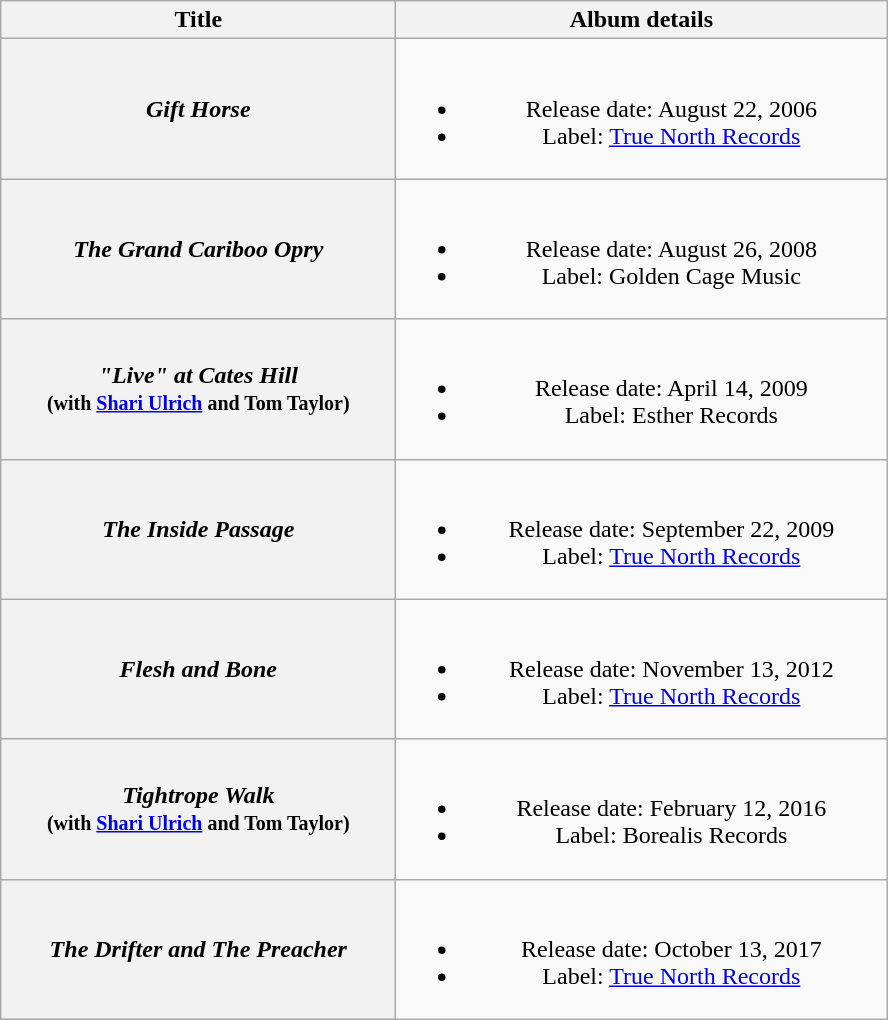<table class="wikitable plainrowheaders" style="text-align:center;">
<tr>
<th style="width:16em;">Title</th>
<th style="width:20em;">Album details</th>
</tr>
<tr>
<th scope="row"><em>Gift Horse</em></th>
<td><br><ul><li>Release date: August 22, 2006</li><li>Label: <a href='#'>True North Records</a></li></ul></td>
</tr>
<tr>
<th scope="row"><em>The Grand Cariboo Opry</em></th>
<td><br><ul><li>Release date: August 26, 2008</li><li>Label: Golden Cage Music</li></ul></td>
</tr>
<tr>
<th scope="row"><em>"Live" at Cates Hill</em><br><small>(with <a href='#'>Shari Ulrich</a> and Tom Taylor)</small></th>
<td><br><ul><li>Release date: April 14, 2009</li><li>Label: Esther Records</li></ul></td>
</tr>
<tr>
<th scope="row"><em>The Inside Passage</em></th>
<td><br><ul><li>Release date: September 22, 2009</li><li>Label: <a href='#'>True North Records</a></li></ul></td>
</tr>
<tr>
<th scope="row"><em>Flesh and Bone</em></th>
<td><br><ul><li>Release date: November 13, 2012</li><li>Label: <a href='#'>True North Records</a></li></ul></td>
</tr>
<tr>
<th scope="row"><em>Tightrope Walk</em><br><small>(with <a href='#'>Shari Ulrich</a> and Tom Taylor)</small></th>
<td><br><ul><li>Release date: February 12, 2016</li><li>Label: Borealis Records</li></ul></td>
</tr>
<tr>
<th scope="row"><em>The Drifter and The Preacher</em></th>
<td><br><ul><li>Release date: October 13, 2017</li><li>Label: <a href='#'>True North Records</a></li></ul></td>
</tr>
</table>
